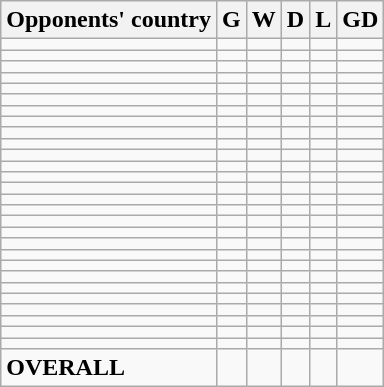<table class="wikitable">
<tr>
<th>Opponents' country</th>
<th>G</th>
<th>W</th>
<th>D</th>
<th>L</th>
<th>GD</th>
</tr>
<tr>
<td align=left></td>
<td></td>
<td></td>
<td></td>
<td></td>
<td></td>
</tr>
<tr>
<td align=left></td>
<td></td>
<td></td>
<td></td>
<td></td>
<td></td>
</tr>
<tr>
<td align=left></td>
<td></td>
<td></td>
<td></td>
<td></td>
<td></td>
</tr>
<tr>
<td align=left></td>
<td></td>
<td></td>
<td></td>
<td></td>
<td></td>
</tr>
<tr>
<td align=left></td>
<td></td>
<td></td>
<td></td>
<td></td>
<td></td>
</tr>
<tr>
<td align=left></td>
<td></td>
<td></td>
<td></td>
<td></td>
<td></td>
</tr>
<tr>
<td align=left></td>
<td></td>
<td></td>
<td></td>
<td></td>
<td></td>
</tr>
<tr>
<td align=left></td>
<td></td>
<td></td>
<td></td>
<td></td>
<td></td>
</tr>
<tr>
<td align=left></td>
<td></td>
<td></td>
<td></td>
<td></td>
<td></td>
</tr>
<tr>
<td align=left></td>
<td></td>
<td></td>
<td></td>
<td></td>
<td></td>
</tr>
<tr>
<td align=left></td>
<td></td>
<td></td>
<td></td>
<td></td>
<td></td>
</tr>
<tr>
<td align=left></td>
<td></td>
<td></td>
<td></td>
<td></td>
<td></td>
</tr>
<tr>
<td align=left></td>
<td></td>
<td></td>
<td></td>
<td></td>
<td></td>
</tr>
<tr>
<td align=left></td>
<td></td>
<td></td>
<td></td>
<td></td>
<td></td>
</tr>
<tr>
<td align=left></td>
<td></td>
<td></td>
<td></td>
<td></td>
<td></td>
</tr>
<tr>
<td align=left></td>
<td></td>
<td></td>
<td></td>
<td></td>
<td></td>
</tr>
<tr>
<td align=left></td>
<td></td>
<td></td>
<td></td>
<td></td>
<td></td>
</tr>
<tr>
<td align=left></td>
<td></td>
<td></td>
<td></td>
<td></td>
<td></td>
</tr>
<tr>
<td align=left></td>
<td></td>
<td></td>
<td></td>
<td></td>
<td></td>
</tr>
<tr>
<td align=left></td>
<td></td>
<td></td>
<td></td>
<td></td>
<td></td>
</tr>
<tr>
<td align=left></td>
<td></td>
<td></td>
<td></td>
<td></td>
<td></td>
</tr>
<tr>
<td align=left></td>
<td></td>
<td></td>
<td></td>
<td></td>
<td></td>
</tr>
<tr>
<td align=left></td>
<td></td>
<td></td>
<td></td>
<td></td>
<td></td>
</tr>
<tr>
<td align=left></td>
<td></td>
<td></td>
<td></td>
<td></td>
<td></td>
</tr>
<tr>
<td align=left></td>
<td></td>
<td></td>
<td></td>
<td></td>
<td></td>
</tr>
<tr>
<td align=left></td>
<td></td>
<td></td>
<td></td>
<td></td>
<td></td>
</tr>
<tr>
<td align=left></td>
<td></td>
<td></td>
<td></td>
<td></td>
<td></td>
</tr>
<tr>
<td align=left></td>
<td></td>
<td></td>
<td></td>
<td></td>
<td></td>
</tr>
<tr>
<td align=left><strong>OVERALL</strong></td>
<td></td>
<td></td>
<td></td>
<td></td>
<td></td>
</tr>
</table>
